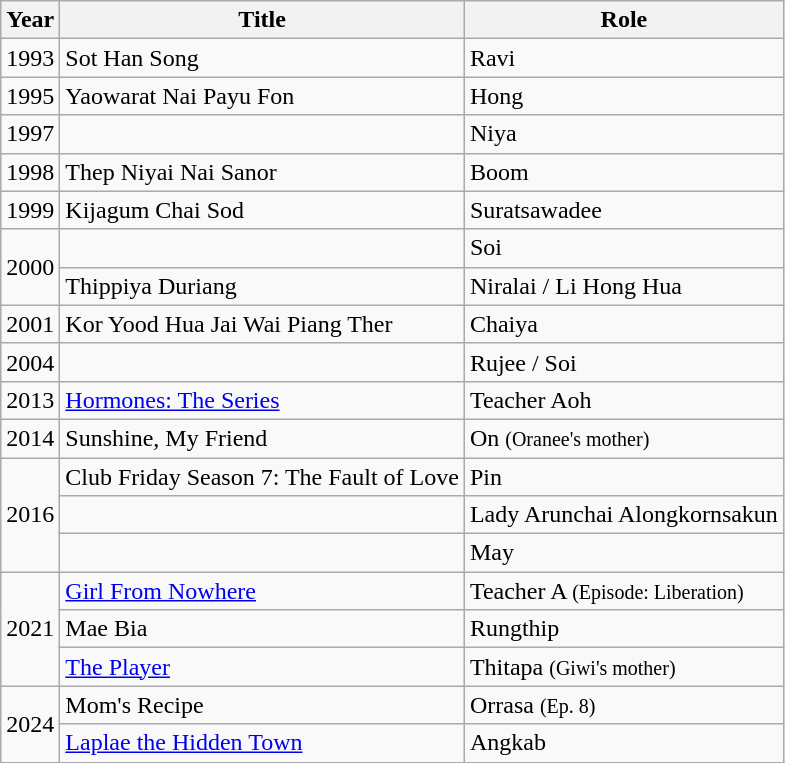<table class="wikitable">
<tr>
<th>Year</th>
<th>Title</th>
<th>Role</th>
</tr>
<tr>
<td>1993</td>
<td>Sot Han Song</td>
<td>Ravi</td>
</tr>
<tr>
<td>1995</td>
<td>Yaowarat Nai Payu Fon</td>
<td>Hong</td>
</tr>
<tr>
<td>1997</td>
<td></td>
<td>Niya</td>
</tr>
<tr>
<td>1998</td>
<td>Thep Niyai Nai Sanor</td>
<td>Boom</td>
</tr>
<tr>
<td>1999</td>
<td>Kijagum Chai Sod</td>
<td>Suratsawadee</td>
</tr>
<tr>
<td rowspan ="2">2000</td>
<td></td>
<td>Soi</td>
</tr>
<tr>
<td>Thippiya Duriang</td>
<td>Niralai / Li Hong Hua</td>
</tr>
<tr>
<td>2001</td>
<td>Kor Yood Hua Jai Wai Piang Ther</td>
<td>Chaiya</td>
</tr>
<tr>
<td>2004</td>
<td></td>
<td>Rujee / Soi</td>
</tr>
<tr>
<td>2013</td>
<td><a href='#'>Hormones: The Series</a></td>
<td>Teacher Aoh</td>
</tr>
<tr>
<td>2014</td>
<td>Sunshine, My Friend</td>
<td>On <small>(Oranee's mother)</small></td>
</tr>
<tr>
<td rowspan ="3">2016</td>
<td>Club Friday Season 7: The Fault of Love</td>
<td>Pin</td>
</tr>
<tr>
<td></td>
<td>Lady Arunchai Alongkornsakun</td>
</tr>
<tr>
<td></td>
<td>May</td>
</tr>
<tr>
<td rowspan ="3">2021</td>
<td><a href='#'>Girl From Nowhere</a></td>
<td>Teacher A <small>(Episode: Liberation)</small></td>
</tr>
<tr>
<td>Mae Bia</td>
<td>Rungthip</td>
</tr>
<tr>
<td><a href='#'>The Player</a></td>
<td>Thitapa <small>(Giwi's mother)</small></td>
</tr>
<tr>
<td rowspan ="2">2024</td>
<td>Mom's Recipe</td>
<td>Orrasa <small>(Ep. 8)</small></td>
</tr>
<tr>
<td><a href='#'>Laplae the Hidden Town</a></td>
<td>Angkab</td>
</tr>
</table>
